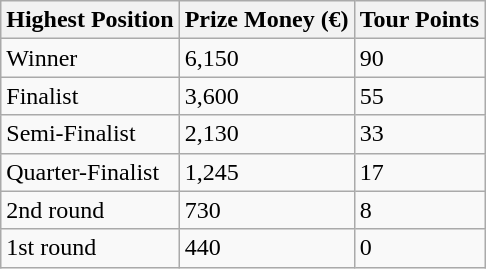<table class="wikitable">
<tr>
<th>Highest Position</th>
<th>Prize Money (€)</th>
<th>Tour Points</th>
</tr>
<tr>
<td>Winner</td>
<td>6,150</td>
<td>90</td>
</tr>
<tr>
<td>Finalist</td>
<td>3,600</td>
<td>55</td>
</tr>
<tr>
<td>Semi-Finalist</td>
<td>2,130</td>
<td>33</td>
</tr>
<tr>
<td>Quarter-Finalist</td>
<td>1,245</td>
<td>17</td>
</tr>
<tr>
<td>2nd round</td>
<td>730</td>
<td>8</td>
</tr>
<tr>
<td>1st round</td>
<td>440</td>
<td>0</td>
</tr>
</table>
